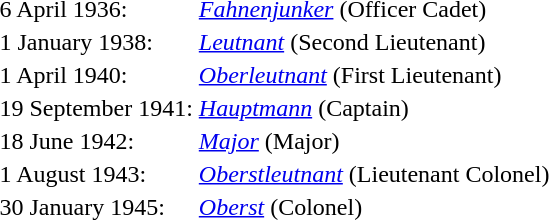<table>
<tr>
<td>6 April 1936:</td>
<td><em><a href='#'>Fahnenjunker</a></em> (Officer Cadet)</td>
</tr>
<tr>
<td>1 January 1938:</td>
<td><em><a href='#'>Leutnant</a></em> (Second Lieutenant)</td>
</tr>
<tr>
<td>1 April 1940:</td>
<td><em><a href='#'>Oberleutnant</a></em> (First Lieutenant)</td>
</tr>
<tr>
<td>19 September 1941:</td>
<td><em><a href='#'>Hauptmann</a></em> (Captain)</td>
</tr>
<tr>
<td>18 June 1942:</td>
<td><em><a href='#'>Major</a></em> (Major)</td>
</tr>
<tr>
<td>1 August 1943:</td>
<td><em><a href='#'>Oberstleutnant</a></em> (Lieutenant Colonel)</td>
</tr>
<tr>
<td>30 January 1945:</td>
<td><em><a href='#'>Oberst</a></em> (Colonel)</td>
</tr>
</table>
